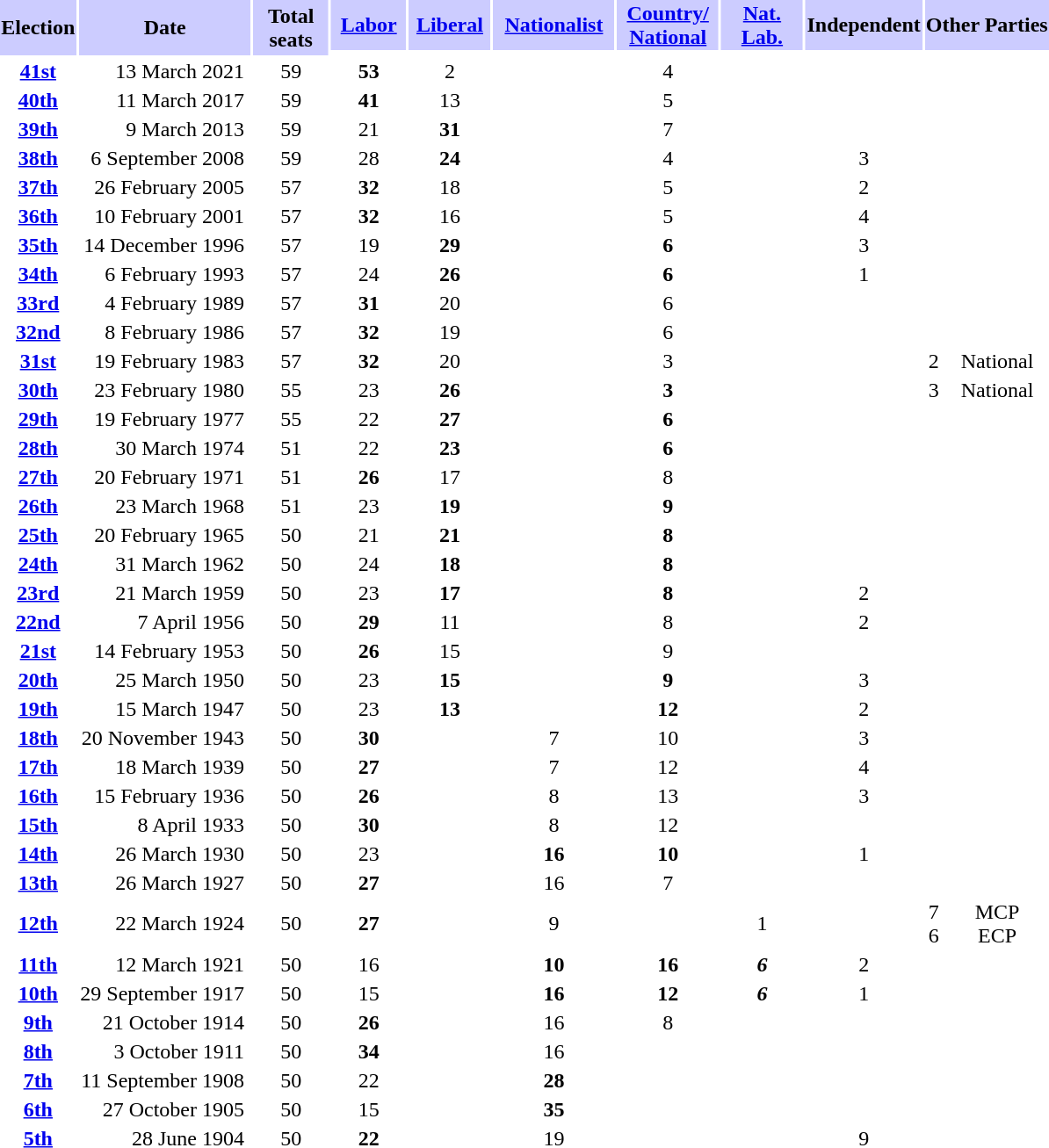<table class="toccolours" style="margin:0 auto; clear:both;" border=0>
<tr style="background:#ccf">
<th rowspan=2>Election</th>
<th colspan=2 rowspan=2>Date</th>
<th width=55 rowspan=2>Total seats</th>
<th width=55><a href='#'>Labor</a></th>
<th width=60><a href='#'>Liberal</a> </th>
<th width=90><a href='#'>Nationalist</a> </th>
<th width=75><a href='#'>Country/ National</a> </th>
<th width=60><a href='#'>Nat. Lab.</a> </th>
<th width=80>Independent</th>
<th colspan="2">Other Parties</th>
</tr>
<tr>
<td></td>
<td></td>
<td></td>
<td></td>
<td></td>
<td></td>
<td></td>
</tr>
<tr>
<th width=45><a href='#'>41st</a></th>
<td align="right">13 March 2021</td>
<td></td>
<td align="center">59</td>
<td align="center"><strong>53</strong></td>
<td align="center">2</td>
<td align="center"></td>
<td align="center">4</td>
<td align="center"></td>
<td align="center"></td>
<td align="center"></td>
<td align="center"></td>
</tr>
<tr>
<th width=45><a href='#'>40th</a></th>
<td align="right">11 March 2017</td>
<td></td>
<td align="center">59</td>
<td align="center"><strong>41</strong></td>
<td align="center">13</td>
<td align="center"></td>
<td align="center">5</td>
<td align="center"></td>
<td align="center"></td>
<td align="center"></td>
<td align="center"></td>
</tr>
<tr>
<th width=45><a href='#'>39th</a></th>
<td align="right">9 March 2013</td>
<td></td>
<td align="center">59</td>
<td align="center">21</td>
<td align="center"><strong>31</strong></td>
<td align="center"></td>
<td align="center">7</td>
<td align="center"></td>
<td align="center"></td>
<td align="center"></td>
<td align="center"></td>
</tr>
<tr>
<th width=45><a href='#'>38th</a></th>
<td align="right">6 September 2008</td>
<td></td>
<td align="center">59</td>
<td align="center">28</td>
<td align="center"><strong>24</strong></td>
<td align="center"></td>
<td align="center">4</td>
<td align="center"></td>
<td align="center">3</td>
<td align="center"></td>
<td align="center"></td>
</tr>
<tr>
<th width=45><a href='#'>37th</a></th>
<td align="right">26 February 2005</td>
<td></td>
<td align="center">57</td>
<td align="center"><strong>32</strong></td>
<td align="center">18</td>
<td align="center"></td>
<td align="center">5</td>
<td align="center"></td>
<td align="center">2</td>
<td align="center"></td>
<td align="center"></td>
</tr>
<tr>
<th><a href='#'>36th</a></th>
<td align="right">10 February 2001</td>
<td></td>
<td align="center">57</td>
<td align="center"><strong>32</strong></td>
<td align="center">16</td>
<td align="center"></td>
<td align="center">5</td>
<td align="center"></td>
<td align="center">4</td>
<td align="center"></td>
<td align="center"></td>
</tr>
<tr>
<th><a href='#'>35th</a></th>
<td align="right">14 December 1996</td>
<td></td>
<td align="center">57</td>
<td align="center">19</td>
<td align="center"><strong>29</strong></td>
<td align="center"></td>
<td align="center"><strong>6</strong></td>
<td align="center"></td>
<td align="center">3</td>
<td align="center"></td>
<td align="center"></td>
</tr>
<tr>
<th><a href='#'>34th</a></th>
<td align="right">6 February 1993</td>
<td></td>
<td align="center">57</td>
<td align="center">24</td>
<td align="center"><strong>26</strong></td>
<td align="center"></td>
<td align="center"><strong>6</strong></td>
<td align="center"></td>
<td align="center">1</td>
<td align="center"></td>
<td align="center"></td>
</tr>
<tr>
<th><a href='#'>33rd</a></th>
<td align="right">4 February 1989</td>
<td></td>
<td align="center">57</td>
<td align="center"><strong>31</strong></td>
<td align="center">20</td>
<td align="center"></td>
<td align="center">6</td>
<td align="center"></td>
<td align="center"></td>
<td align="center"></td>
<td align="center"></td>
</tr>
<tr>
<th><a href='#'>32nd</a></th>
<td align="right">8 February 1986</td>
<td></td>
<td align="center">57</td>
<td align="center"><strong>32</strong></td>
<td align="center">19</td>
<td align="center"></td>
<td align="center">6</td>
<td align="center"></td>
<td align="center"></td>
<td align="center"></td>
<td align="center"></td>
</tr>
<tr>
<th><a href='#'>31st</a></th>
<td align="right">19 February 1983</td>
<td></td>
<td align="center">57</td>
<td align="center"><strong>32</strong></td>
<td align="center">20</td>
<td align="center"></td>
<td align="center">3</td>
<td align="center"></td>
<td align="center"></td>
<td align="center">2</td>
<td align="center">National </td>
</tr>
<tr>
<th><a href='#'>30th</a></th>
<td align="right">23 February 1980</td>
<td></td>
<td align="center">55</td>
<td align="center">23</td>
<td align="center"><strong>26</strong></td>
<td align="center"></td>
<td align="center"><strong>3</strong></td>
<td align="center"></td>
<td align="center"></td>
<td align="center">3</td>
<td align="center">National </td>
</tr>
<tr>
<th><a href='#'>29th</a></th>
<td align="right">19 February 1977</td>
<td></td>
<td align="center">55</td>
<td align="center">22</td>
<td align="center"><strong>27</strong></td>
<td align="center"></td>
<td align="center"><strong>6</strong></td>
<td align="center"></td>
<td align="center"></td>
<td align="center"></td>
<td align="center"></td>
</tr>
<tr>
<th><a href='#'>28th</a></th>
<td align="right">30 March 1974</td>
<td></td>
<td align="center">51</td>
<td align="center">22</td>
<td align="center"><strong>23</strong></td>
<td align="center"></td>
<td align="center"><strong>6</strong></td>
<td align="center"></td>
<td align="center"></td>
<td align="center"></td>
<td align="center"></td>
</tr>
<tr>
<th><a href='#'>27th</a></th>
<td align="right">20 February 1971</td>
<td></td>
<td align="center">51</td>
<td align="center"><strong>26</strong></td>
<td align="center">17</td>
<td align="center"></td>
<td align="center">8</td>
<td align="center"></td>
<td align="center"></td>
<td align="center"></td>
<td align="center"></td>
</tr>
<tr>
<th><a href='#'>26th</a></th>
<td align="right">23 March 1968</td>
<td></td>
<td align="center">51</td>
<td align="center">23</td>
<td align="center"><strong>19</strong></td>
<td align="center"></td>
<td align="center"><strong>9</strong></td>
<td align="center"></td>
<td align="center"></td>
<td align="center"></td>
<td align="center"></td>
</tr>
<tr>
<th><a href='#'>25th</a></th>
<td align="right">20 February 1965</td>
<td></td>
<td align="center">50</td>
<td align="center">21</td>
<td align="center"><strong>21</strong></td>
<td align="center"></td>
<td align="center"><strong>8</strong></td>
<td align="center"></td>
<td align="center"></td>
<td align="center"></td>
<td align="center"></td>
</tr>
<tr>
<th><a href='#'>24th</a></th>
<td align="right">31 March 1962</td>
<td></td>
<td align="center">50</td>
<td align="center">24</td>
<td align="center"><strong>18</strong></td>
<td align="center"></td>
<td align="center"><strong>8</strong></td>
<td align="center"></td>
<td align="center"></td>
<td align="center"></td>
<td align="center"></td>
</tr>
<tr>
<th><a href='#'>23rd</a></th>
<td align="right">21 March 1959</td>
<td></td>
<td align="center">50</td>
<td align="center">23</td>
<td align="center"><strong>17</strong></td>
<td align="center"></td>
<td align="center"><strong>8</strong></td>
<td align="center"></td>
<td align="center">2</td>
<td align="center"></td>
<td align="center"></td>
</tr>
<tr>
<th><a href='#'>22nd</a></th>
<td align="right">7 April 1956</td>
<td></td>
<td align="center">50</td>
<td align="center"><strong>29</strong></td>
<td align="center">11</td>
<td align="center"></td>
<td align="center">8</td>
<td align="center"></td>
<td align="center">2</td>
<td align="center"></td>
<td align="center"></td>
</tr>
<tr>
<th><a href='#'>21st</a></th>
<td align="right">14 February 1953</td>
<td></td>
<td align="center">50</td>
<td align="center"><strong>26</strong></td>
<td align="center">15</td>
<td align="center"></td>
<td align="center">9</td>
<td align="center"></td>
<td align="center"></td>
<td align="center"></td>
<td align="center"></td>
</tr>
<tr>
<th><a href='#'>20th</a></th>
<td align="right">25 March 1950</td>
<td></td>
<td align="center">50</td>
<td align="center">23</td>
<td align="center"><strong>15</strong></td>
<td align="center"></td>
<td align="center"><strong>9</strong></td>
<td align="center"></td>
<td align="center">3</td>
<td align="center"></td>
<td align="center"></td>
</tr>
<tr>
<th><a href='#'>19th</a></th>
<td align="right">15 March 1947</td>
<td></td>
<td align="center">50</td>
<td align="center">23</td>
<td align="center"><strong>13</strong></td>
<td align="center"></td>
<td align="center"><strong>12</strong></td>
<td align="center"></td>
<td align="center">2</td>
<td align="center"></td>
<td align="center"></td>
</tr>
<tr>
<th><a href='#'>18th</a></th>
<td align="right">20 November 1943</td>
<td></td>
<td align="center">50</td>
<td align="center"><strong>30</strong></td>
<td align="center"></td>
<td align="center">7</td>
<td align="center">10</td>
<td align="center"></td>
<td align="center">3</td>
<td align="center"></td>
<td align="center"></td>
</tr>
<tr>
<th><a href='#'>17th</a></th>
<td align="right">18 March 1939</td>
<td></td>
<td align="center">50</td>
<td align="center"><strong>27</strong></td>
<td align="center"></td>
<td align="center">7</td>
<td align="center">12</td>
<td align="center"></td>
<td align="center">4</td>
<td align="center"></td>
<td align="center"></td>
</tr>
<tr>
<th><a href='#'>16th</a></th>
<td align="right">15 February 1936</td>
<td></td>
<td align="center">50</td>
<td align="center"><strong>26</strong></td>
<td align="center"></td>
<td align="center">8</td>
<td align="center">13</td>
<td align="center"></td>
<td align="center">3</td>
<td align="center"></td>
<td align="center"></td>
</tr>
<tr>
<th><a href='#'>15th</a></th>
<td align="right">8 April 1933</td>
<td></td>
<td align="center">50</td>
<td align="center"><strong>30</strong></td>
<td align="center"></td>
<td align="center">8</td>
<td align="center">12</td>
<td align="center"></td>
<td align="center"></td>
<td align="center"></td>
<td align="center"></td>
</tr>
<tr>
<th><a href='#'>14th</a></th>
<td align="right">26 March 1930</td>
<td></td>
<td align="center">50</td>
<td align="center">23</td>
<td align="center"></td>
<td align="center"><strong>16</strong></td>
<td align="center"><strong>10</strong></td>
<td align="center"></td>
<td align="center">1</td>
<td align="center"></td>
<td align="center"></td>
</tr>
<tr>
<th><a href='#'>13th</a></th>
<td align="right">26 March 1927</td>
<td></td>
<td align="center">50</td>
<td align="center"><strong>27</strong></td>
<td align="center"></td>
<td align="center">16</td>
<td align="center">7</td>
<td align="center"></td>
<td align="center"></td>
<td align="center"></td>
<td align="center"></td>
</tr>
<tr>
<th><a href='#'>12th</a></th>
<td align="right">22 March 1924</td>
<td></td>
<td align="center">50</td>
<td align="center"><strong>27</strong></td>
<td align="center"></td>
<td align="center">9</td>
<td align="center"></td>
<td align="center">1</td>
<td align="center"></td>
<td align="center">7<br>6</td>
<td align="center">MCP<br>ECP</td>
</tr>
<tr>
<th><a href='#'>11th</a></th>
<td align="right">12 March 1921</td>
<td></td>
<td align="center">50</td>
<td align="center">16</td>
<td align="center"></td>
<td align="center"><strong>10</strong></td>
<td align="center"><strong>16</strong></td>
<td align="center"><strong><em>6</em></strong></td>
<td align="center">2</td>
<td align="center"></td>
<td align="center"></td>
</tr>
<tr>
<th><a href='#'>10th</a></th>
<td align="right">29 September 1917</td>
<td></td>
<td align="center">50</td>
<td align="center">15</td>
<td align="center"></td>
<td align="center"><strong>16</strong></td>
<td align="center"><strong>12</strong></td>
<td align="center"><strong><em>6</em></strong></td>
<td align="center">1</td>
<td align="center"></td>
<td align="center"></td>
</tr>
<tr>
<th><a href='#'>9th</a></th>
<td align="right">21 October 1914</td>
<td></td>
<td align="center">50</td>
<td align="center"><strong>26</strong></td>
<td align="center"></td>
<td align="center">16</td>
<td align="center">8</td>
<td align="center"></td>
<td align="center"></td>
<td align="center"></td>
<td align="center"></td>
</tr>
<tr>
<th><a href='#'>8th</a></th>
<td align="right">3 October 1911</td>
<td></td>
<td align="center">50</td>
<td align="center"><strong>34</strong></td>
<td align="center"></td>
<td align="center">16</td>
<td align="center"></td>
<td align="center"></td>
<td align="center"></td>
<td align="center"></td>
<td align="center"></td>
</tr>
<tr>
<th><a href='#'>7th</a></th>
<td align="right">11 September 1908</td>
<td></td>
<td align="center">50</td>
<td align="center">22</td>
<td align="center"></td>
<td align="center"><strong>28</strong></td>
<td align="center"></td>
<td align="center"></td>
<td align="center"></td>
<td align="center"></td>
<td align="center"></td>
</tr>
<tr>
<th><a href='#'>6th</a></th>
<td align="right">27 October 1905</td>
<td></td>
<td align="center">50</td>
<td align="center">15</td>
<td align="center"></td>
<td align="center"><strong>35</strong></td>
<td align="center"></td>
<td align="center"></td>
<td align="center"></td>
<td align="center"></td>
<td align="center"></td>
</tr>
<tr>
<th><a href='#'>5th</a></th>
<td align="right">28 June 1904</td>
<td></td>
<td align="center">50</td>
<td align="center"><strong>22</strong></td>
<td align="center"></td>
<td align="center">19</td>
<td align="center"></td>
<td align="center"></td>
<td align="center">9</td>
<td align="center"></td>
<td align="center"></td>
</tr>
<tr>
</tr>
</table>
